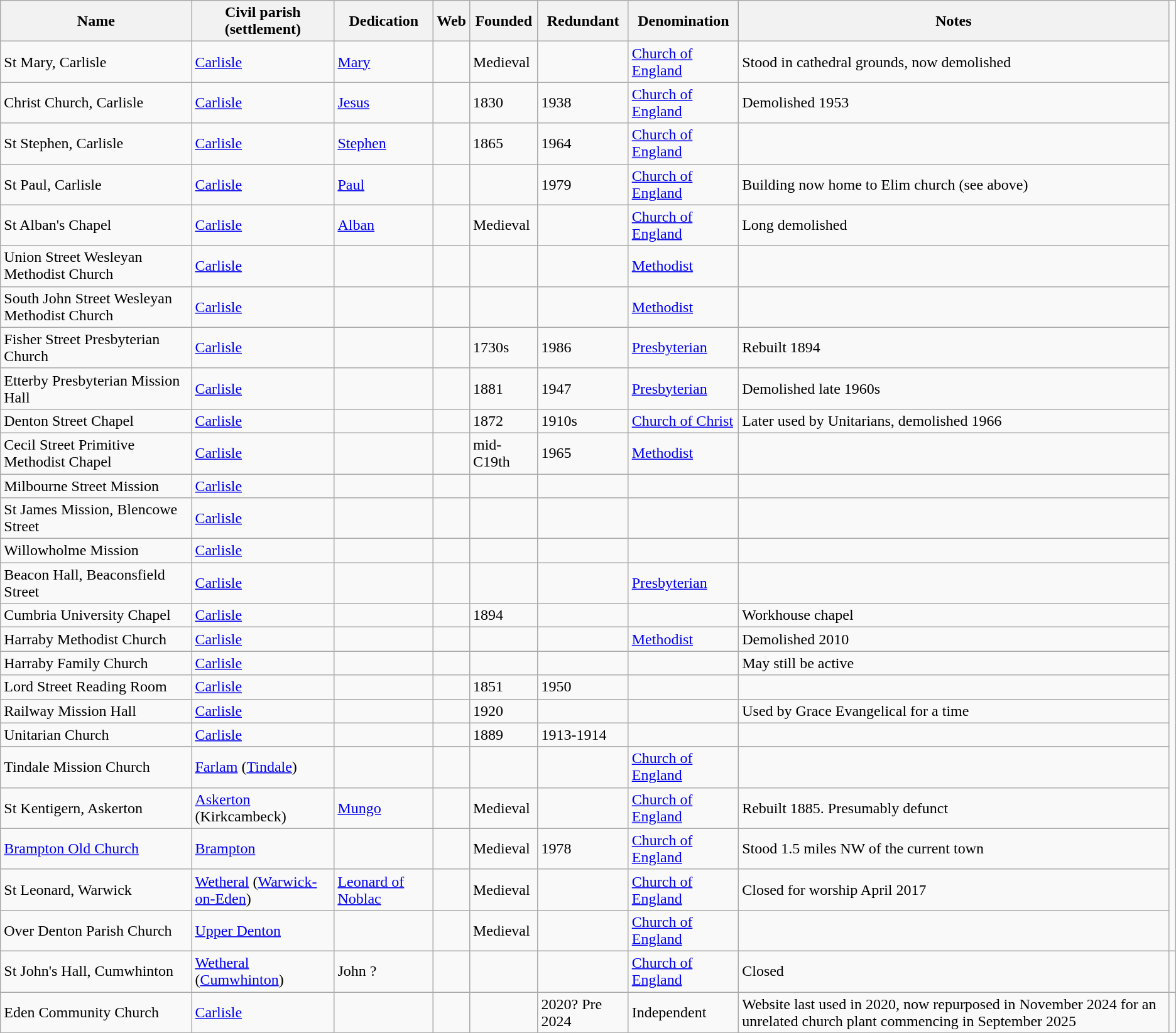<table class="wikitable sortable">
<tr>
<th scope="col">Name</th>
<th>Civil parish (settlement)</th>
<th>Dedication</th>
<th>Web</th>
<th scope="col">Founded</th>
<th>Redundant</th>
<th scope="col">Denomination</th>
<th>Notes</th>
</tr>
<tr>
<td>St Mary, Carlisle</td>
<td><a href='#'>Carlisle</a></td>
<td><a href='#'>Mary</a></td>
<td></td>
<td>Medieval</td>
<td></td>
<td><a href='#'>Church of England</a></td>
<td>Stood in cathedral grounds, now demolished</td>
</tr>
<tr>
<td>Christ Church, Carlisle</td>
<td><a href='#'>Carlisle</a></td>
<td><a href='#'>Jesus</a></td>
<td></td>
<td>1830</td>
<td>1938</td>
<td><a href='#'>Church of England</a></td>
<td>Demolished 1953</td>
</tr>
<tr>
<td>St Stephen, Carlisle</td>
<td><a href='#'>Carlisle</a></td>
<td><a href='#'>Stephen</a></td>
<td></td>
<td>1865</td>
<td>1964</td>
<td><a href='#'>Church of England</a></td>
<td></td>
</tr>
<tr>
<td>St Paul, Carlisle</td>
<td><a href='#'>Carlisle</a></td>
<td><a href='#'>Paul</a></td>
<td></td>
<td></td>
<td>1979</td>
<td><a href='#'>Church of England</a></td>
<td>Building now home to Elim church (see above)</td>
</tr>
<tr>
<td>St Alban's Chapel</td>
<td><a href='#'>Carlisle</a></td>
<td><a href='#'>Alban</a></td>
<td></td>
<td>Medieval</td>
<td></td>
<td><a href='#'>Church of England</a></td>
<td>Long demolished</td>
</tr>
<tr>
<td>Union Street Wesleyan Methodist Church</td>
<td><a href='#'>Carlisle</a></td>
<td></td>
<td></td>
<td></td>
<td></td>
<td><a href='#'>Methodist</a></td>
<td></td>
</tr>
<tr>
<td>South John Street Wesleyan Methodist Church</td>
<td><a href='#'>Carlisle</a></td>
<td></td>
<td></td>
<td></td>
<td></td>
<td><a href='#'>Methodist</a></td>
<td></td>
</tr>
<tr>
<td>Fisher Street Presbyterian Church</td>
<td><a href='#'>Carlisle</a></td>
<td></td>
<td></td>
<td>1730s</td>
<td>1986</td>
<td><a href='#'>Presbyterian</a></td>
<td>Rebuilt 1894</td>
</tr>
<tr>
<td>Etterby Presbyterian Mission Hall</td>
<td><a href='#'>Carlisle</a></td>
<td></td>
<td></td>
<td>1881</td>
<td>1947</td>
<td><a href='#'>Presbyterian</a></td>
<td>Demolished late 1960s</td>
</tr>
<tr>
<td>Denton Street Chapel</td>
<td><a href='#'>Carlisle</a></td>
<td></td>
<td></td>
<td>1872</td>
<td>1910s</td>
<td><a href='#'>Church of Christ</a></td>
<td>Later used by Unitarians, demolished 1966</td>
</tr>
<tr>
<td>Cecil Street Primitive Methodist Chapel</td>
<td><a href='#'>Carlisle</a></td>
<td></td>
<td></td>
<td>mid-C19th</td>
<td>1965</td>
<td><a href='#'>Methodist</a></td>
<td></td>
</tr>
<tr>
<td>Milbourne Street Mission</td>
<td><a href='#'>Carlisle</a></td>
<td></td>
<td></td>
<td></td>
<td></td>
<td></td>
<td></td>
</tr>
<tr>
<td>St James Mission, Blencowe Street</td>
<td><a href='#'>Carlisle</a></td>
<td></td>
<td></td>
<td></td>
<td></td>
<td></td>
<td></td>
</tr>
<tr>
<td>Willowholme Mission</td>
<td><a href='#'>Carlisle</a></td>
<td></td>
<td></td>
<td></td>
<td></td>
<td></td>
<td></td>
</tr>
<tr>
<td>Beacon Hall, Beaconsfield Street</td>
<td><a href='#'>Carlisle</a></td>
<td></td>
<td></td>
<td></td>
<td></td>
<td><a href='#'>Presbyterian</a></td>
<td></td>
</tr>
<tr>
<td>Cumbria University Chapel</td>
<td><a href='#'>Carlisle</a></td>
<td></td>
<td></td>
<td>1894</td>
<td></td>
<td></td>
<td>Workhouse chapel</td>
</tr>
<tr>
<td>Harraby Methodist Church</td>
<td><a href='#'>Carlisle</a></td>
<td></td>
<td></td>
<td></td>
<td></td>
<td><a href='#'>Methodist</a></td>
<td>Demolished 2010</td>
</tr>
<tr>
<td>Harraby Family Church</td>
<td><a href='#'>Carlisle</a></td>
<td></td>
<td></td>
<td></td>
<td></td>
<td></td>
<td>May still be active</td>
</tr>
<tr>
<td>Lord Street Reading Room</td>
<td><a href='#'>Carlisle</a></td>
<td></td>
<td></td>
<td>1851</td>
<td>1950</td>
<td></td>
<td></td>
</tr>
<tr>
<td>Railway Mission Hall</td>
<td><a href='#'>Carlisle</a></td>
<td></td>
<td></td>
<td>1920</td>
<td></td>
<td></td>
<td>Used by Grace Evangelical for a time</td>
</tr>
<tr>
<td>Unitarian Church</td>
<td><a href='#'>Carlisle</a></td>
<td></td>
<td></td>
<td>1889</td>
<td>1913-1914</td>
<td></td>
<td></td>
</tr>
<tr>
<td>Tindale Mission Church</td>
<td><a href='#'>Farlam</a> (<a href='#'>Tindale</a>)</td>
<td></td>
<td></td>
<td></td>
<td></td>
<td><a href='#'>Church of England</a></td>
<td></td>
</tr>
<tr>
<td>St Kentigern, Askerton</td>
<td><a href='#'>Askerton</a> (Kirkcambeck)</td>
<td><a href='#'>Mungo</a></td>
<td></td>
<td>Medieval</td>
<td></td>
<td><a href='#'>Church of England</a></td>
<td>Rebuilt 1885. Presumably defunct</td>
</tr>
<tr>
<td><a href='#'>Brampton Old Church</a></td>
<td><a href='#'>Brampton</a></td>
<td></td>
<td></td>
<td>Medieval</td>
<td>1978</td>
<td><a href='#'>Church of England</a></td>
<td>Stood 1.5 miles NW of the current town</td>
</tr>
<tr>
<td>St Leonard, Warwick</td>
<td><a href='#'>Wetheral</a> (<a href='#'>Warwick-on-Eden</a>)</td>
<td><a href='#'>Leonard of Noblac</a></td>
<td></td>
<td>Medieval</td>
<td></td>
<td><a href='#'>Church of England</a></td>
<td>Closed for worship April 2017</td>
</tr>
<tr>
<td>Over Denton Parish Church</td>
<td><a href='#'>Upper Denton</a></td>
<td></td>
<td></td>
<td>Medieval</td>
<td></td>
<td><a href='#'>Church of England</a></td>
<td></td>
</tr>
<tr>
<td>St John's Hall, Cumwhinton</td>
<td><a href='#'>Wetheral</a> (<a href='#'>Cumwhinton</a>)</td>
<td>John ?</td>
<td></td>
<td></td>
<td></td>
<td><a href='#'>Church of England</a></td>
<td>Closed</td>
<td></td>
</tr>
<tr>
<td>Eden Community Church</td>
<td><a href='#'>Carlisle</a></td>
<td></td>
<td></td>
<td></td>
<td>2020?  Pre 2024</td>
<td>Independent</td>
<td>Website last used in 2020, now repurposed in November 2024 for an unrelated church plant commencing in September 2025</td>
</tr>
</table>
